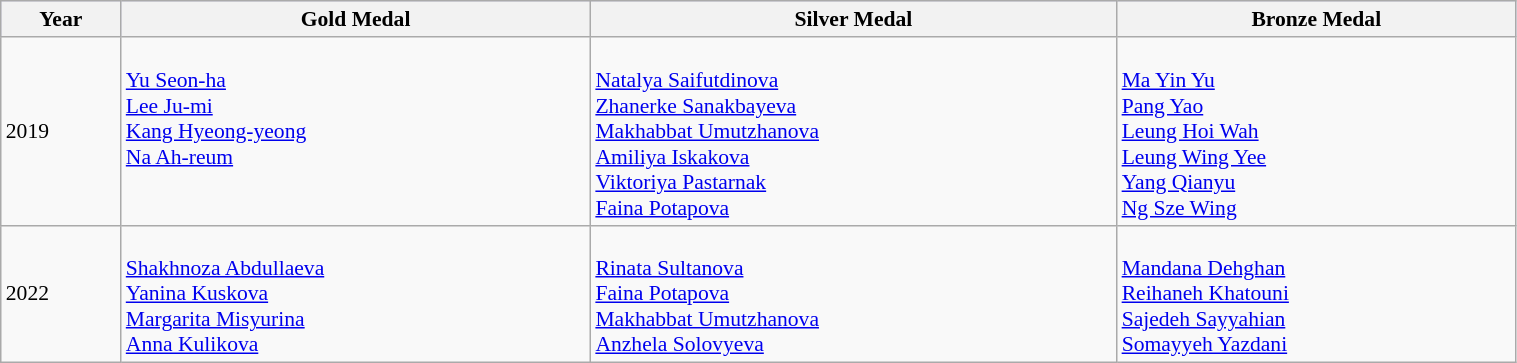<table class=wikitable style="font-size:90%" width="80%">
<tr style="background:#ccccff;">
<th>Year</th>
<th> <strong>Gold Medal</strong></th>
<th> <strong>Silver Medal</strong></th>
<th> <strong>Bronze Medal</strong></th>
</tr>
<tr>
<td>2019</td>
<td valign=top><br><a href='#'>Yu Seon-ha</a><br><a href='#'>Lee Ju-mi</a><br><a href='#'>Kang Hyeong-yeong</a><br><a href='#'>Na Ah-reum</a></td>
<td><br><a href='#'>Natalya Saifutdinova</a><br><a href='#'>Zhanerke Sanakbayeva</a><br><a href='#'>Makhabbat Umutzhanova</a><br><a href='#'>Amiliya Iskakova</a><br><a href='#'>Viktoriya Pastarnak</a><br><a href='#'>Faina Potapova</a></td>
<td><br><a href='#'>Ma Yin Yu</a><br><a href='#'>Pang Yao</a><br><a href='#'>Leung Hoi Wah</a><br><a href='#'>Leung Wing Yee</a><br><a href='#'>Yang Qianyu</a><br><a href='#'>Ng Sze Wing</a></td>
</tr>
<tr>
<td>2022</td>
<td><br><a href='#'>Shakhnoza Abdullaeva</a><br><a href='#'>Yanina Kuskova</a><br><a href='#'>Margarita Misyurina</a><br><a href='#'>Anna Kulikova</a></td>
<td><br><a href='#'>Rinata Sultanova</a><br><a href='#'>Faina Potapova</a><br><a href='#'>Makhabbat Umutzhanova</a><br><a href='#'>Anzhela Solovyeva</a></td>
<td><br><a href='#'>Mandana Dehghan</a><br><a href='#'>Reihaneh Khatouni</a><br><a href='#'>Sajedeh Sayyahian</a><br><a href='#'>Somayyeh Yazdani</a></td>
</tr>
</table>
